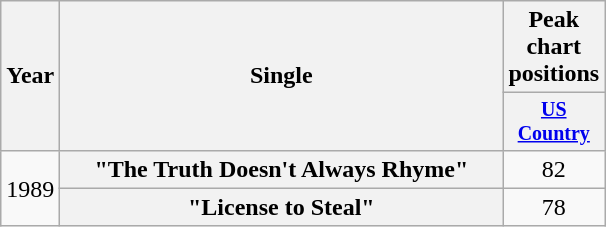<table class="wikitable plainrowheaders" style="text-align:center;">
<tr>
<th rowspan="2">Year</th>
<th rowspan="2" style="width:18em;">Single</th>
<th colspan="1">Peak chart<br>positions</th>
</tr>
<tr style="font-size:smaller;">
<th width="45"><a href='#'>US Country</a></th>
</tr>
<tr>
<td rowspan=2>1989</td>
<th scope="row">"The Truth Doesn't Always Rhyme"</th>
<td>82</td>
</tr>
<tr>
<th scope="row">"License to Steal"</th>
<td>78</td>
</tr>
</table>
